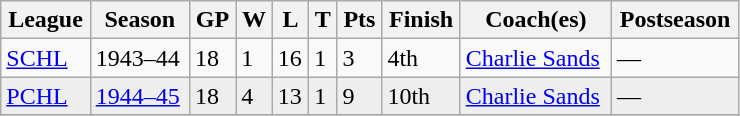<table class="wikitable" width=39%>
<tr>
<th>League</th>
<th>Season</th>
<th>GP</th>
<th>W</th>
<th>L</th>
<th>T</th>
<th>Pts</th>
<th>Finish</th>
<th>Coach(es)</th>
<th>Postseason</th>
</tr>
<tr>
<td><a href='#'>SCHL</a></td>
<td>1943–44</td>
<td>18</td>
<td>1</td>
<td>16</td>
<td>1</td>
<td>3</td>
<td>4th</td>
<td><a href='#'>Charlie Sands</a></td>
<td>—</td>
</tr>
<tr bgcolor=eeeeee>
<td><a href='#'>PCHL</a></td>
<td><a href='#'>1944–45</a></td>
<td>18</td>
<td>4</td>
<td>13</td>
<td>1</td>
<td>9</td>
<td>10th</td>
<td><a href='#'>Charlie Sands</a></td>
<td>—</td>
</tr>
<tr>
</tr>
</table>
